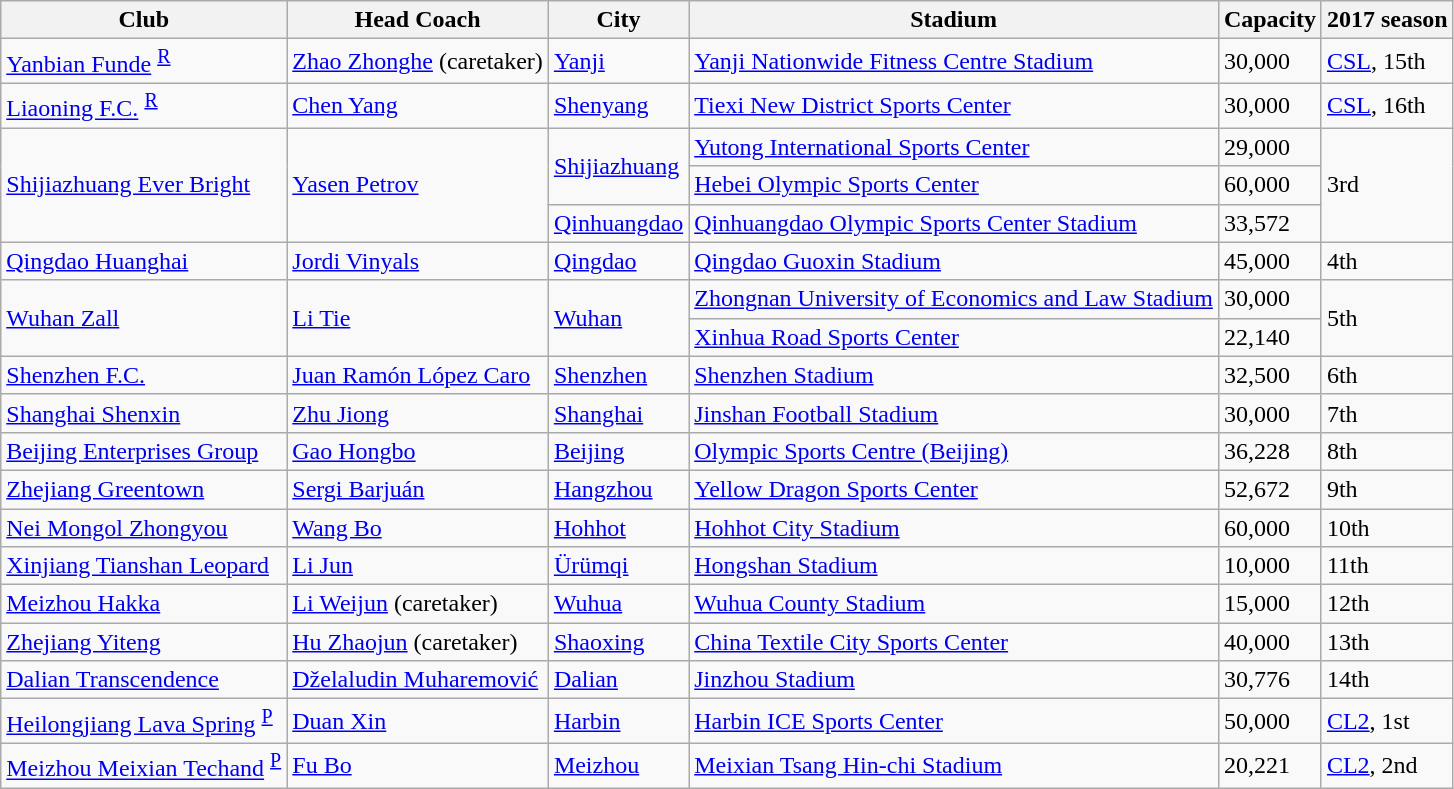<table class="wikitable">
<tr>
<th>Club</th>
<th>Head Coach</th>
<th>City</th>
<th>Stadium</th>
<th>Capacity</th>
<th>2017 season</th>
</tr>
<tr>
<td><a href='#'>Yanbian Funde</a> <sup><a href='#'>R</a></sup></td>
<td> <a href='#'>Zhao Zhonghe</a> (caretaker)</td>
<td><a href='#'>Yanji</a></td>
<td><a href='#'>Yanji Nationwide Fitness Centre Stadium</a></td>
<td>30,000</td>
<td><a href='#'>CSL</a>, 15th</td>
</tr>
<tr>
<td><a href='#'>Liaoning F.C.</a> <sup><a href='#'>R</a></sup></td>
<td> <a href='#'>Chen Yang</a></td>
<td><a href='#'>Shenyang</a></td>
<td><a href='#'>Tiexi New District Sports Center</a></td>
<td>30,000</td>
<td><a href='#'>CSL</a>, 16th</td>
</tr>
<tr>
<td rowspan="3"><a href='#'>Shijiazhuang Ever Bright</a></td>
<td rowspan="3"> <a href='#'>Yasen Petrov</a></td>
<td rowspan="2"><a href='#'>Shijiazhuang</a></td>
<td><a href='#'>Yutong International Sports Center</a></td>
<td>29,000</td>
<td rowspan="3">3rd</td>
</tr>
<tr>
<td><a href='#'>Hebei Olympic Sports Center</a></td>
<td>60,000</td>
</tr>
<tr>
<td><a href='#'>Qinhuangdao</a></td>
<td><a href='#'>Qinhuangdao Olympic Sports Center Stadium</a></td>
<td>33,572</td>
</tr>
<tr>
<td><a href='#'>Qingdao Huanghai</a></td>
<td> <a href='#'>Jordi Vinyals</a></td>
<td><a href='#'>Qingdao</a></td>
<td><a href='#'>Qingdao Guoxin Stadium</a></td>
<td>45,000</td>
<td>4th</td>
</tr>
<tr>
<td rowspan="2"><a href='#'>Wuhan Zall</a></td>
<td rowspan="2"> <a href='#'>Li Tie</a></td>
<td rowspan="2"><a href='#'>Wuhan</a></td>
<td><a href='#'>Zhongnan University of Economics and Law Stadium</a></td>
<td>30,000</td>
<td rowspan="2">5th</td>
</tr>
<tr>
<td><a href='#'>Xinhua Road Sports Center</a></td>
<td>22,140</td>
</tr>
<tr>
<td><a href='#'>Shenzhen F.C.</a></td>
<td> <a href='#'>Juan Ramón López Caro</a></td>
<td><a href='#'>Shenzhen</a></td>
<td><a href='#'>Shenzhen Stadium</a></td>
<td>32,500</td>
<td>6th</td>
</tr>
<tr>
<td><a href='#'>Shanghai Shenxin</a></td>
<td> <a href='#'>Zhu Jiong</a></td>
<td><a href='#'>Shanghai</a></td>
<td><a href='#'>Jinshan Football Stadium</a></td>
<td>30,000</td>
<td>7th</td>
</tr>
<tr>
<td><a href='#'>Beijing Enterprises Group</a></td>
<td> <a href='#'>Gao Hongbo</a></td>
<td><a href='#'>Beijing</a></td>
<td><a href='#'>Olympic Sports Centre (Beijing)</a></td>
<td>36,228</td>
<td>8th</td>
</tr>
<tr>
<td><a href='#'>Zhejiang Greentown</a></td>
<td> <a href='#'>Sergi Barjuán</a></td>
<td><a href='#'>Hangzhou</a></td>
<td><a href='#'>Yellow Dragon Sports Center</a></td>
<td>52,672</td>
<td>9th</td>
</tr>
<tr>
<td><a href='#'>Nei Mongol Zhongyou</a></td>
<td> <a href='#'>Wang Bo</a></td>
<td><a href='#'>Hohhot</a></td>
<td><a href='#'>Hohhot City Stadium</a></td>
<td>60,000</td>
<td>10th</td>
</tr>
<tr>
<td><a href='#'>Xinjiang Tianshan Leopard</a></td>
<td> <a href='#'>Li Jun</a></td>
<td><a href='#'>Ürümqi</a></td>
<td><a href='#'>Hongshan Stadium</a></td>
<td>10,000</td>
<td>11th</td>
</tr>
<tr>
<td><a href='#'>Meizhou Hakka</a></td>
<td> <a href='#'>Li Weijun</a> (caretaker)</td>
<td><a href='#'>Wuhua</a></td>
<td><a href='#'>Wuhua County Stadium</a></td>
<td>15,000</td>
<td>12th</td>
</tr>
<tr>
<td><a href='#'>Zhejiang Yiteng</a></td>
<td> <a href='#'>Hu Zhaojun</a> (caretaker)</td>
<td><a href='#'>Shaoxing</a></td>
<td><a href='#'>China Textile City Sports Center</a></td>
<td>40,000</td>
<td>13th</td>
</tr>
<tr>
<td><a href='#'>Dalian Transcendence</a></td>
<td> <a href='#'>Dželaludin Muharemović</a></td>
<td><a href='#'>Dalian</a></td>
<td><a href='#'>Jinzhou Stadium</a></td>
<td>30,776</td>
<td>14th</td>
</tr>
<tr>
<td><a href='#'>Heilongjiang Lava Spring</a> <sup><a href='#'>P</a></sup></td>
<td> <a href='#'>Duan Xin</a></td>
<td><a href='#'>Harbin</a></td>
<td><a href='#'>Harbin ICE Sports Center</a></td>
<td>50,000</td>
<td><a href='#'>CL2</a>, 1st</td>
</tr>
<tr>
<td><a href='#'>Meizhou Meixian Techand</a> <sup><a href='#'>P</a></sup></td>
<td> <a href='#'>Fu Bo</a></td>
<td><a href='#'>Meizhou</a></td>
<td><a href='#'>Meixian Tsang Hin-chi Stadium</a></td>
<td>20,221</td>
<td><a href='#'>CL2</a>, 2nd</td>
</tr>
</table>
